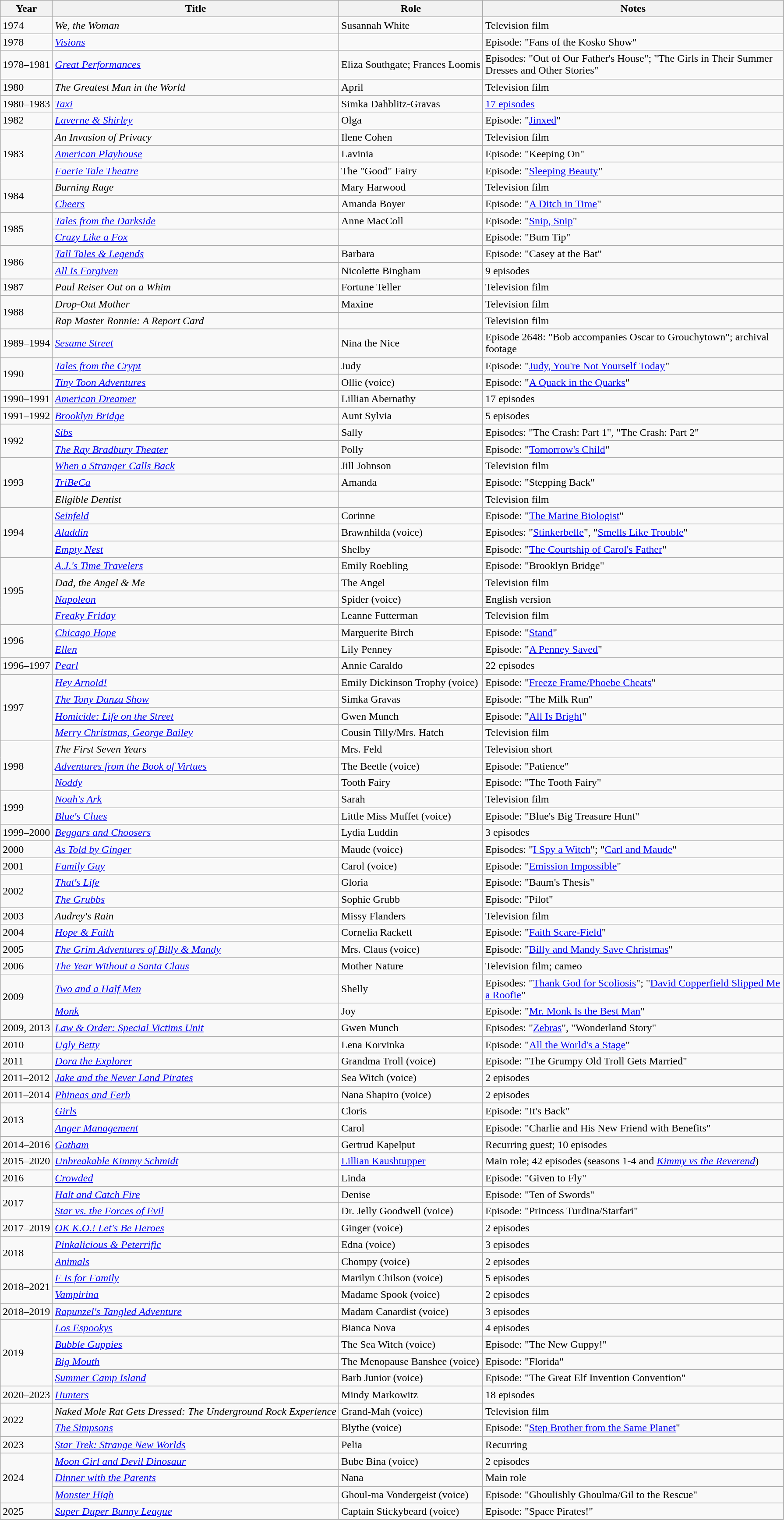<table class="wikitable sortable">
<tr>
<th>Year</th>
<th>Title</th>
<th>Role</th>
<th scope="col" width="450px">Notes</th>
</tr>
<tr>
<td>1974</td>
<td><em>We, the Woman</em></td>
<td>Susannah White</td>
<td>Television film</td>
</tr>
<tr>
<td>1978</td>
<td><em><a href='#'>Visions</a></em></td>
<td></td>
<td>Episode: "Fans of the Kosko Show"</td>
</tr>
<tr>
<td>1978–1981</td>
<td><em><a href='#'>Great Performances</a></em></td>
<td>Eliza Southgate; Frances Loomis</td>
<td>Episodes: "Out of Our Father's House"; "The Girls in Their Summer Dresses and Other Stories"</td>
</tr>
<tr>
<td>1980</td>
<td><em>The Greatest Man in the World</em></td>
<td>April</td>
<td>Television film</td>
</tr>
<tr>
<td>1980–1983</td>
<td><em><a href='#'>Taxi</a></em></td>
<td>Simka Dahblitz-Gravas</td>
<td><a href='#'>17 episodes</a></td>
</tr>
<tr>
<td>1982</td>
<td><em><a href='#'>Laverne & Shirley</a></em></td>
<td>Olga</td>
<td>Episode: "<a href='#'>Jinxed</a>"</td>
</tr>
<tr>
<td rowspan="3">1983</td>
<td><em>An Invasion of Privacy</em></td>
<td>Ilene Cohen</td>
<td>Television film</td>
</tr>
<tr>
<td><em><a href='#'>American Playhouse</a></em></td>
<td>Lavinia</td>
<td>Episode: "Keeping On"</td>
</tr>
<tr>
<td><em><a href='#'>Faerie Tale Theatre</a></em></td>
<td>The "Good" Fairy</td>
<td>Episode: "<a href='#'>Sleeping Beauty</a>"</td>
</tr>
<tr>
<td rowspan="2">1984</td>
<td><em>Burning Rage</em></td>
<td>Mary Harwood</td>
<td>Television film</td>
</tr>
<tr>
<td><em><a href='#'>Cheers</a></em></td>
<td>Amanda Boyer</td>
<td>Episode: "<a href='#'>A Ditch in Time</a>"</td>
</tr>
<tr>
<td rowspan="2">1985</td>
<td><em><a href='#'>Tales from the Darkside</a></em></td>
<td>Anne MacColl</td>
<td>Episode: "<a href='#'>Snip, Snip</a>"</td>
</tr>
<tr>
<td><em><a href='#'>Crazy Like a Fox</a></em></td>
<td></td>
<td>Episode: "Bum Tip"</td>
</tr>
<tr>
<td rowspan="2">1986</td>
<td><em><a href='#'>Tall Tales & Legends</a></em></td>
<td>Barbara</td>
<td>Episode: "Casey at the Bat"</td>
</tr>
<tr>
<td><em><a href='#'>All Is Forgiven</a></em></td>
<td>Nicolette Bingham</td>
<td>9 episodes</td>
</tr>
<tr>
<td>1987</td>
<td><em>Paul Reiser Out on a Whim</em></td>
<td>Fortune Teller</td>
<td>Television film</td>
</tr>
<tr>
<td rowspan="2">1988</td>
<td><em>Drop-Out Mother</em></td>
<td>Maxine</td>
<td>Television film</td>
</tr>
<tr>
<td><em>Rap Master Ronnie: A Report Card</em></td>
<td></td>
<td>Television film</td>
</tr>
<tr>
<td>1989–1994</td>
<td><em><a href='#'>Sesame Street</a></em></td>
<td>Nina the Nice</td>
<td>Episode 2648: "Bob accompanies Oscar to Grouchytown"; archival footage</td>
</tr>
<tr>
<td rowspan="2">1990</td>
<td><em><a href='#'>Tales from the Crypt</a></em></td>
<td>Judy</td>
<td>Episode: "<a href='#'>Judy, You're Not Yourself Today</a>"</td>
</tr>
<tr>
<td><em><a href='#'>Tiny Toon Adventures</a></em></td>
<td>Ollie (voice)</td>
<td>Episode: "<a href='#'>A Quack in the Quarks</a>"</td>
</tr>
<tr>
<td>1990–1991</td>
<td><em><a href='#'>American Dreamer</a></em></td>
<td>Lillian Abernathy</td>
<td>17 episodes</td>
</tr>
<tr>
<td>1991–1992</td>
<td><em><a href='#'>Brooklyn Bridge</a></em></td>
<td>Aunt Sylvia</td>
<td>5 episodes</td>
</tr>
<tr>
<td rowspan="2">1992</td>
<td><em><a href='#'>Sibs</a></em></td>
<td>Sally</td>
<td>Episodes: "The Crash: Part 1", "The Crash: Part 2"</td>
</tr>
<tr>
<td><em><a href='#'>The Ray Bradbury Theater</a></em></td>
<td>Polly</td>
<td>Episode: "<a href='#'>Tomorrow's Child</a>"</td>
</tr>
<tr>
<td rowspan="3">1993</td>
<td><em><a href='#'>When a Stranger Calls Back</a></em></td>
<td>Jill Johnson</td>
<td>Television film</td>
</tr>
<tr>
<td><em><a href='#'>TriBeCa</a></em></td>
<td>Amanda</td>
<td>Episode: "Stepping Back"</td>
</tr>
<tr>
<td><em>Eligible Dentist</em></td>
<td></td>
<td>Television film</td>
</tr>
<tr>
<td rowspan="3">1994</td>
<td><em><a href='#'>Seinfeld</a></em></td>
<td>Corinne</td>
<td>Episode: "<a href='#'>The Marine Biologist</a>"</td>
</tr>
<tr>
<td><em><a href='#'>Aladdin</a></em></td>
<td>Brawnhilda (voice)</td>
<td>Episodes: "<a href='#'>Stinkerbelle</a>", "<a href='#'>Smells Like Trouble</a>"</td>
</tr>
<tr>
<td><em><a href='#'>Empty Nest</a></em></td>
<td>Shelby</td>
<td>Episode: "<a href='#'>The Courtship of Carol's Father</a>"</td>
</tr>
<tr>
<td rowspan="4">1995</td>
<td><em><a href='#'>A.J.'s Time Travelers</a></em></td>
<td>Emily Roebling</td>
<td>Episode: "Brooklyn Bridge"</td>
</tr>
<tr>
<td><em>Dad, the Angel & Me</em></td>
<td>The Angel</td>
<td>Television film</td>
</tr>
<tr>
<td><em><a href='#'>Napoleon</a></em></td>
<td>Spider (voice)</td>
<td>English version</td>
</tr>
<tr>
<td><em><a href='#'>Freaky Friday</a></em></td>
<td>Leanne Futterman</td>
<td>Television film</td>
</tr>
<tr>
<td rowspan="2">1996</td>
<td><em><a href='#'>Chicago Hope</a></em></td>
<td>Marguerite Birch</td>
<td>Episode: "<a href='#'>Stand</a>"</td>
</tr>
<tr>
<td><em><a href='#'>Ellen</a></em></td>
<td>Lily Penney</td>
<td>Episode: "<a href='#'>A Penney Saved</a>"</td>
</tr>
<tr>
<td>1996–1997</td>
<td><em><a href='#'>Pearl</a></em></td>
<td>Annie Caraldo</td>
<td>22 episodes</td>
</tr>
<tr>
<td rowspan="4">1997</td>
<td><em><a href='#'>Hey Arnold!</a></em></td>
<td>Emily Dickinson Trophy (voice)</td>
<td>Episode: "<a href='#'>Freeze Frame/Phoebe Cheats</a>"</td>
</tr>
<tr>
<td><em><a href='#'>The Tony Danza Show</a></em></td>
<td>Simka Gravas</td>
<td>Episode: "The Milk Run"</td>
</tr>
<tr>
<td><em><a href='#'>Homicide: Life on the Street</a></em></td>
<td>Gwen Munch</td>
<td>Episode: "<a href='#'>All Is Bright</a>"</td>
</tr>
<tr>
<td><em><a href='#'>Merry Christmas, George Bailey</a></em></td>
<td>Cousin Tilly/Mrs. Hatch</td>
<td>Television film</td>
</tr>
<tr>
<td rowspan="3">1998</td>
<td><em>The First Seven Years</em></td>
<td>Mrs. Feld</td>
<td>Television short</td>
</tr>
<tr>
<td><em><a href='#'>Adventures from the Book of Virtues</a></em></td>
<td>The Beetle (voice)</td>
<td>Episode: "Patience"</td>
</tr>
<tr>
<td><em><a href='#'>Noddy</a></em></td>
<td>Tooth Fairy</td>
<td>Episode: "The Tooth Fairy"</td>
</tr>
<tr>
<td rowspan="2">1999</td>
<td><em><a href='#'>Noah's Ark</a></em></td>
<td>Sarah</td>
<td>Television film</td>
</tr>
<tr>
<td><em><a href='#'>Blue's Clues</a></em></td>
<td>Little Miss Muffet (voice)</td>
<td>Episode: "Blue's Big Treasure Hunt"</td>
</tr>
<tr>
<td>1999–2000</td>
<td><em><a href='#'>Beggars and Choosers</a></em></td>
<td>Lydia Luddin</td>
<td>3 episodes</td>
</tr>
<tr>
<td>2000</td>
<td><em><a href='#'>As Told by Ginger</a></em></td>
<td>Maude (voice)</td>
<td>Episodes: "<a href='#'>I Spy a Witch</a>"; "<a href='#'>Carl and Maude</a>"</td>
</tr>
<tr>
<td>2001</td>
<td><em><a href='#'>Family Guy</a></em></td>
<td>Carol (voice)</td>
<td>Episode: "<a href='#'>Emission Impossible</a>"</td>
</tr>
<tr>
<td rowspan="2">2002</td>
<td><em><a href='#'>That's Life</a></em></td>
<td>Gloria</td>
<td>Episode: "Baum's Thesis"</td>
</tr>
<tr>
<td><em><a href='#'>The Grubbs</a></em></td>
<td>Sophie Grubb</td>
<td>Episode: "Pilot"</td>
</tr>
<tr>
<td>2003</td>
<td><em>Audrey's Rain</em></td>
<td>Missy Flanders</td>
<td>Television film</td>
</tr>
<tr>
<td>2004</td>
<td><em><a href='#'>Hope & Faith</a></em></td>
<td>Cornelia Rackett</td>
<td>Episode: "<a href='#'>Faith Scare-Field</a>"</td>
</tr>
<tr>
<td>2005</td>
<td><em><a href='#'>The Grim Adventures of Billy & Mandy</a></em></td>
<td>Mrs. Claus (voice)</td>
<td>Episode: "<a href='#'>Billy and Mandy Save Christmas</a>"</td>
</tr>
<tr>
<td>2006</td>
<td><em><a href='#'>The Year Without a Santa Claus</a></em></td>
<td>Mother Nature</td>
<td>Television film; cameo</td>
</tr>
<tr>
<td rowspan="2">2009</td>
<td><em><a href='#'>Two and a Half Men</a></em></td>
<td>Shelly</td>
<td>Episodes: "<a href='#'>Thank God for Scoliosis</a>"; "<a href='#'>David Copperfield Slipped Me a Roofie</a>"</td>
</tr>
<tr>
<td><em><a href='#'>Monk</a></em></td>
<td>Joy</td>
<td>Episode: "<a href='#'>Mr. Monk Is the Best Man</a>"</td>
</tr>
<tr>
<td>2009, 2013</td>
<td><em><a href='#'>Law & Order: Special Victims Unit</a></em></td>
<td>Gwen Munch</td>
<td>Episodes: "<a href='#'>Zebras</a>", "Wonderland Story"</td>
</tr>
<tr>
<td>2010</td>
<td><em><a href='#'>Ugly Betty</a></em></td>
<td>Lena Korvinka</td>
<td>Episode: "<a href='#'>All the World's a Stage</a>"</td>
</tr>
<tr>
<td>2011</td>
<td><em><a href='#'>Dora the Explorer</a></em></td>
<td>Grandma Troll (voice)</td>
<td>Episode: "The Grumpy Old Troll Gets Married"</td>
</tr>
<tr>
<td>2011–2012</td>
<td><em><a href='#'>Jake and the Never Land Pirates</a></em></td>
<td>Sea Witch (voice)</td>
<td>2 episodes</td>
</tr>
<tr>
<td>2011–2014</td>
<td><em><a href='#'>Phineas and Ferb</a></em></td>
<td>Nana Shapiro (voice)</td>
<td>2 episodes</td>
</tr>
<tr>
<td rowspan="2">2013</td>
<td><em><a href='#'>Girls</a></em></td>
<td>Cloris</td>
<td>Episode: "It's Back"</td>
</tr>
<tr>
<td><em><a href='#'>Anger Management</a></em></td>
<td>Carol</td>
<td>Episode: "Charlie and His New Friend with Benefits"</td>
</tr>
<tr>
<td>2014–2016</td>
<td><em><a href='#'>Gotham</a></em></td>
<td>Gertrud Kapelput</td>
<td>Recurring guest; 10 episodes</td>
</tr>
<tr>
<td>2015–2020</td>
<td><em><a href='#'>Unbreakable Kimmy Schmidt</a></em></td>
<td><a href='#'>Lillian Kaushtupper</a></td>
<td>Main role; 42 episodes (seasons 1-4 and <em><a href='#'>Kimmy vs the Reverend</a></em>)</td>
</tr>
<tr>
<td>2016</td>
<td><em><a href='#'>Crowded</a></em></td>
<td>Linda</td>
<td>Episode: "Given to Fly"</td>
</tr>
<tr>
<td rowspan="2">2017</td>
<td><em><a href='#'>Halt and Catch Fire</a></em></td>
<td>Denise</td>
<td>Episode: "Ten of Swords"</td>
</tr>
<tr>
<td><em><a href='#'>Star vs. the Forces of Evil</a></em></td>
<td>Dr. Jelly Goodwell (voice)</td>
<td>Episode: "Princess Turdina/Starfari"</td>
</tr>
<tr>
<td>2017–2019</td>
<td><em><a href='#'>OK K.O.! Let's Be Heroes</a></em></td>
<td>Ginger (voice)</td>
<td>2 episodes</td>
</tr>
<tr>
<td rowspan="2">2018</td>
<td><em><a href='#'>Pinkalicious & Peterrific</a></em></td>
<td>Edna (voice)</td>
<td>3 episodes</td>
</tr>
<tr>
<td><em><a href='#'>Animals</a></em></td>
<td>Chompy (voice)</td>
<td>2 episodes</td>
</tr>
<tr>
<td rowspan="2">2018–2021</td>
<td><em><a href='#'>F Is for Family</a></em></td>
<td>Marilyn Chilson (voice)</td>
<td>5 episodes</td>
</tr>
<tr>
<td><em><a href='#'>Vampirina</a></em></td>
<td>Madame Spook (voice)</td>
<td>2 episodes</td>
</tr>
<tr>
<td>2018–2019</td>
<td><em><a href='#'>Rapunzel's Tangled Adventure</a></em></td>
<td>Madam Canardist (voice)</td>
<td>3 episodes</td>
</tr>
<tr>
<td rowspan="4">2019</td>
<td><em><a href='#'>Los Espookys</a></em></td>
<td>Bianca Nova</td>
<td>4 episodes</td>
</tr>
<tr>
<td><em><a href='#'>Bubble Guppies</a></em></td>
<td>The Sea Witch (voice)</td>
<td>Episode: "The New Guppy!"</td>
</tr>
<tr>
<td><em><a href='#'>Big Mouth</a></em></td>
<td>The Menopause Banshee (voice)</td>
<td>Episode: "Florida"</td>
</tr>
<tr>
<td><em><a href='#'>Summer Camp Island</a></em></td>
<td>Barb Junior (voice)</td>
<td>Episode: "The Great Elf Invention Convention"</td>
</tr>
<tr>
<td>2020–2023</td>
<td><em><a href='#'>Hunters</a></em></td>
<td>Mindy Markowitz</td>
<td>18 episodes</td>
</tr>
<tr>
<td rowspan="2">2022</td>
<td><em>Naked Mole Rat Gets Dressed: The Underground Rock Experience</em></td>
<td>Grand-Mah (voice)</td>
<td>Television film</td>
</tr>
<tr>
<td><em><a href='#'>The Simpsons</a></em></td>
<td>Blythe (voice)</td>
<td>Episode: "<a href='#'>Step Brother from the Same Planet</a>"</td>
</tr>
<tr>
<td>2023</td>
<td><em><a href='#'>Star Trek: Strange New Worlds</a></em></td>
<td>Pelia</td>
<td>Recurring</td>
</tr>
<tr>
<td rowspan="3">2024</td>
<td><em><a href='#'>Moon Girl and Devil Dinosaur</a></em></td>
<td>Bube Bina (voice)</td>
<td>2 episodes</td>
</tr>
<tr>
<td><em><a href='#'>Dinner with the Parents</a></em></td>
<td>Nana</td>
<td>Main role</td>
</tr>
<tr>
<td><em><a href='#'>Monster High</a></em></td>
<td>Ghoul-ma Vondergeist (voice)</td>
<td>Episode: "Ghoulishly Ghoulma/Gil to the Rescue"</td>
</tr>
<tr>
<td>2025</td>
<td><a href='#'><em>Super Duper Bunny League</em></a></td>
<td>Captain Stickybeard (voice)</td>
<td>Episode: "Space Pirates!"</td>
</tr>
</table>
